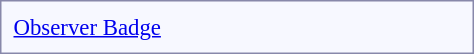<table style="border:1px solid #8888aa; background-color:#f7f8ff; padding:5px; font-size:95%; float: left; margin: 0px 12px 12px 0px; width:25%;">
<tr>
<td align="left"><a href='#'>Observer Badge</a></td>
<td align="center"></td>
</tr>
</table>
